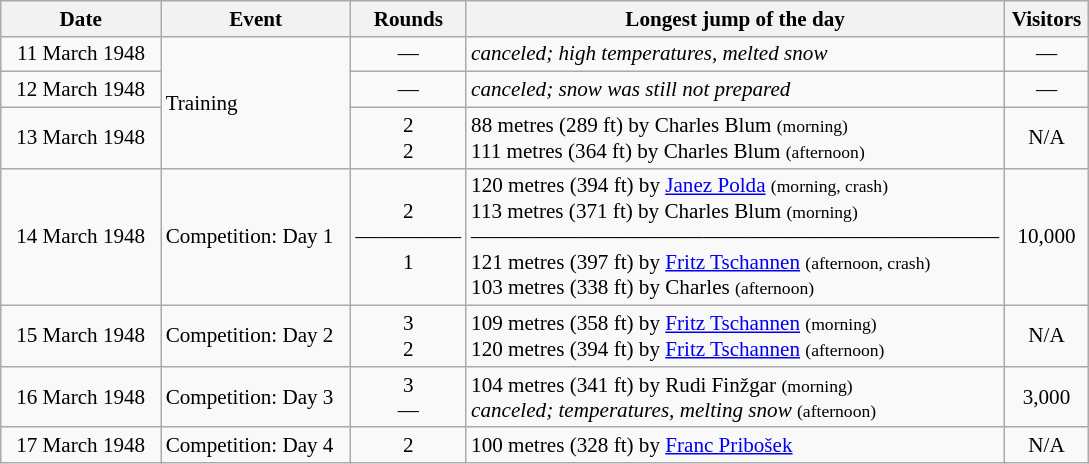<table class=wikitable style="text-align:center; font-size:88%;">
<tr>
<th width=100px>Date</th>
<th width=120px>Event</th>
<th width=50px>Rounds</th>
<th width=305px>Longest jump of the day</th>
<th width=50px>Visitors</th>
</tr>
<tr>
<td align=right>11 March 1948  </td>
<td align=left rowspan=3>Training</td>
<td align=center>—</td>
<td align=left><em>canceled; high temperatures, melted snow</em></td>
<td align=center>—</td>
</tr>
<tr>
<td align=right>12 March 1948  </td>
<td align=center>—</td>
<td align=left><em>canceled; snow was still not prepared</em></td>
<td align=center>—</td>
</tr>
<tr>
<td align=right>13 March 1948  </td>
<td align=center>2<br>2</td>
<td align=left>88 metres (289 ft) by Charles Blum <small>(morning)</small><br>111 metres (364 ft) by Charles Blum <small>(afternoon)</small></td>
<td align=center>N/A</td>
</tr>
<tr>
<td align=right>14 March 1948  </td>
<td align=left>Competition: Day 1</td>
<td align=center>2<br>—————<br>1</td>
<td align=left>120 metres (394 ft) by <a href='#'>Janez Polda</a> <small>(morning, crash)</small><br>113 metres (371 ft) by Charles Blum <small>(morning)</small><br>—————————————————————————<br>121 metres (397 ft) by <a href='#'>Fritz Tschannen</a> <small>(afternoon, crash)</small><br>103 metres (338 ft) by Charles <small>(afternoon)</small></td>
<td align=center>10,000</td>
</tr>
<tr>
<td align=right>15 March 1948  </td>
<td align=left>Competition: Day 2</td>
<td align=center>3<br>2</td>
<td align=left>109 metres (358 ft) by <a href='#'>Fritz Tschannen</a> <small>(morning)</small><br>120 metres (394 ft) by <a href='#'>Fritz Tschannen</a> <small>(afternoon)</small></td>
<td align=center>N/A</td>
</tr>
<tr>
<td align=right>16 March 1948  </td>
<td align=left>Competition: Day 3</td>
<td align=center>3<br> —</td>
<td align=left>104 metres (341 ft) by Rudi Finžgar <small>(morning)</small><br><em>canceled; temperatures, melting snow</em> <small>(afternoon)</small></td>
<td align=center>3,000</td>
</tr>
<tr>
<td align=right>17 March 1948  </td>
<td align=left>Competition: Day 4</td>
<td align=center>2</td>
<td align=left>100 metres (328 ft) by <a href='#'>Franc Pribošek</a></td>
<td align=center>N/A</td>
</tr>
</table>
